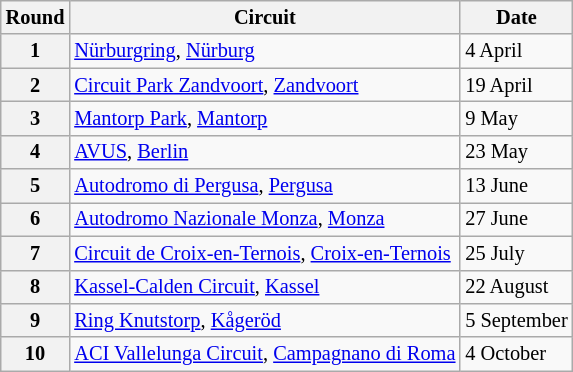<table class="wikitable" style="font-size: 85%;">
<tr>
<th>Round</th>
<th>Circuit</th>
<th>Date</th>
</tr>
<tr>
<th>1</th>
<td> <a href='#'>Nürburgring</a>, <a href='#'>Nürburg</a></td>
<td>4 April</td>
</tr>
<tr>
<th>2</th>
<td> <a href='#'>Circuit Park Zandvoort</a>, <a href='#'>Zandvoort</a></td>
<td>19 April</td>
</tr>
<tr>
<th>3</th>
<td> <a href='#'>Mantorp Park</a>, <a href='#'>Mantorp</a></td>
<td>9 May</td>
</tr>
<tr>
<th>4</th>
<td> <a href='#'>AVUS</a>, <a href='#'>Berlin</a></td>
<td>23 May</td>
</tr>
<tr>
<th>5</th>
<td> <a href='#'>Autodromo di Pergusa</a>, <a href='#'>Pergusa</a></td>
<td>13 June</td>
</tr>
<tr>
<th>6</th>
<td> <a href='#'>Autodromo Nazionale Monza</a>, <a href='#'>Monza</a></td>
<td>27 June</td>
</tr>
<tr>
<th>7</th>
<td> <a href='#'>Circuit de Croix-en-Ternois</a>, <a href='#'>Croix-en-Ternois</a></td>
<td>25 July</td>
</tr>
<tr>
<th>8</th>
<td> <a href='#'>Kassel-Calden Circuit</a>, <a href='#'>Kassel</a></td>
<td>22 August</td>
</tr>
<tr>
<th>9</th>
<td> <a href='#'>Ring Knutstorp</a>, <a href='#'>Kågeröd</a></td>
<td>5 September</td>
</tr>
<tr>
<th>10</th>
<td> <a href='#'>ACI Vallelunga Circuit</a>, <a href='#'>Campagnano di Roma</a></td>
<td>4 October</td>
</tr>
</table>
